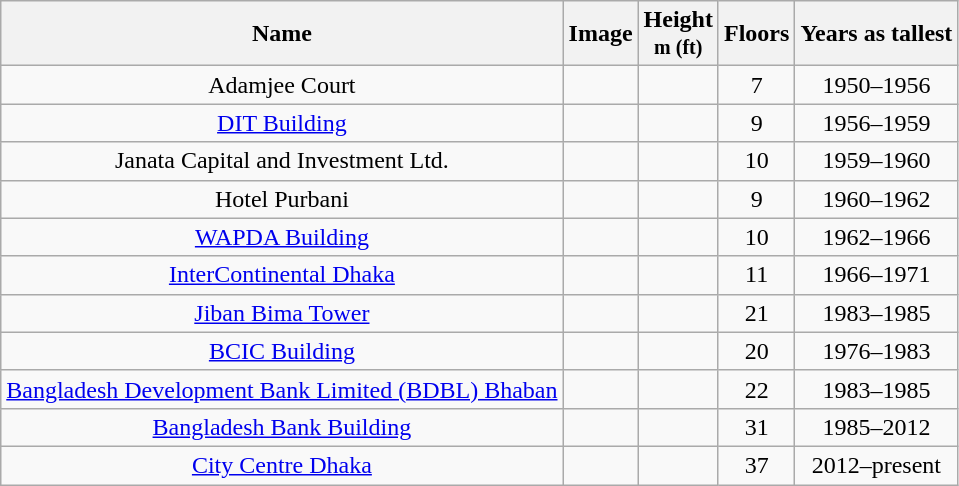<table class="sortable wikitable" style="text-align: center">
<tr>
<th>Name</th>
<th class="unsortable">Image</th>
<th>Height<br><small>m (ft)</small></th>
<th>Floors</th>
<th>Years as tallest</th>
</tr>
<tr>
<td>Adamjee Court</td>
<td></td>
<td></td>
<td>7</td>
<td>1950–1956</td>
</tr>
<tr>
<td><a href='#'>DIT Building</a></td>
<td></td>
<td></td>
<td>9</td>
<td>1956–1959</td>
</tr>
<tr>
<td>Janata Capital and Investment Ltd.</td>
<td></td>
<td></td>
<td>10</td>
<td>1959–1960</td>
</tr>
<tr>
<td>Hotel Purbani</td>
<td></td>
<td></td>
<td>9</td>
<td>1960–1962</td>
</tr>
<tr>
<td><a href='#'>WAPDA Building</a></td>
<td></td>
<td></td>
<td>10</td>
<td>1962–1966</td>
</tr>
<tr>
<td><a href='#'>InterContinental Dhaka</a></td>
<td></td>
<td></td>
<td>11</td>
<td>1966–1971</td>
</tr>
<tr>
<td><a href='#'>Jiban Bima Tower</a></td>
<td></td>
<td></td>
<td>21</td>
<td>1983–1985</td>
</tr>
<tr>
<td><a href='#'>BCIC Building</a></td>
<td></td>
<td></td>
<td>20</td>
<td>1976–1983</td>
</tr>
<tr>
<td><a href='#'>Bangladesh Development Bank Limited (BDBL) Bhaban</a></td>
<td></td>
<td></td>
<td>22</td>
<td>1983–1985</td>
</tr>
<tr>
<td><a href='#'>Bangladesh Bank Building</a></td>
<td></td>
<td></td>
<td>31</td>
<td>1985–2012</td>
</tr>
<tr>
<td><a href='#'>City Centre Dhaka</a></td>
<td></td>
<td></td>
<td>37</td>
<td>2012–present</td>
</tr>
</table>
